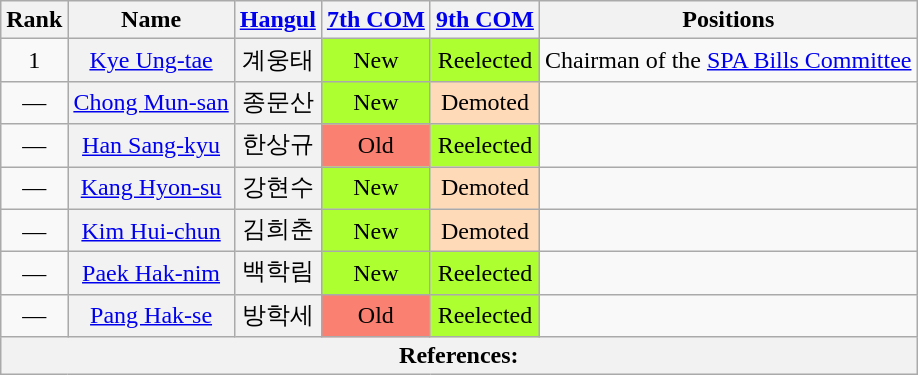<table class="wikitable sortable">
<tr>
<th>Rank</th>
<th>Name</th>
<th class="unsortable"><a href='#'>Hangul</a></th>
<th><a href='#'>7th COM</a></th>
<th><a href='#'>9th COM</a></th>
<th>Positions</th>
</tr>
<tr>
<td align="center">1</td>
<th align="center" scope="row" style="font-weight:normal;"><a href='#'>Kye Ung-tae</a></th>
<th align="center" scope="row" style="font-weight:normal;">계웅태</th>
<td align="center" style="background: GreenYellow">New</td>
<td align="center" style="background: GreenYellow">Reelected</td>
<td>Chairman of the <a href='#'>SPA Bills Committee</a></td>
</tr>
<tr>
<td align="center">—</td>
<th align="center" scope="row" style="font-weight:normal;"><a href='#'>Chong Mun-san</a></th>
<th align="center" scope="row" style="font-weight:normal;">종문산</th>
<td align="center" style="background: GreenYellow">New</td>
<td style="background: PeachPuff" align="center">Demoted</td>
<td></td>
</tr>
<tr>
<td align="center">—</td>
<th align="center" scope="row" style="font-weight:normal;"><a href='#'>Han Sang-kyu</a></th>
<th align="center" scope="row" style="font-weight:normal;">한상규</th>
<td style="background: Salmon" align="center">Old</td>
<td align="center" style="background: GreenYellow">Reelected</td>
<td></td>
</tr>
<tr>
<td align="center">—</td>
<th align="center" scope="row" style="font-weight:normal;"><a href='#'>Kang Hyon-su</a></th>
<th align="center" scope="row" style="font-weight:normal;">강현수</th>
<td align="center" style="background: GreenYellow">New</td>
<td style="background: PeachPuff" align="center">Demoted</td>
<td></td>
</tr>
<tr>
<td align="center">—</td>
<th align="center" scope="row" style="font-weight:normal;"><a href='#'>Kim Hui-chun</a></th>
<th align="center" scope="row" style="font-weight:normal;">김희춘</th>
<td align="center" style="background: GreenYellow">New</td>
<td style="background: PeachPuff" align="center">Demoted</td>
<td></td>
</tr>
<tr>
<td align="center">—</td>
<th align="center" scope="row" style="font-weight:normal;"><a href='#'>Paek Hak-nim</a></th>
<th align="center" scope="row" style="font-weight:normal;">백학림</th>
<td align="center" style="background: GreenYellow">New</td>
<td align="center" style="background: GreenYellow">Reelected</td>
<td></td>
</tr>
<tr>
<td align="center">—</td>
<th align="center" scope="row" style="font-weight:normal;"><a href='#'>Pang Hak-se</a></th>
<th align="center" scope="row" style="font-weight:normal;">방학세</th>
<td style="background: Salmon" align="center">Old</td>
<td align="center" style="background: GreenYellow">Reelected</td>
<td></td>
</tr>
<tr>
<th colspan="6" unsortable><strong>References:</strong><br></th>
</tr>
</table>
